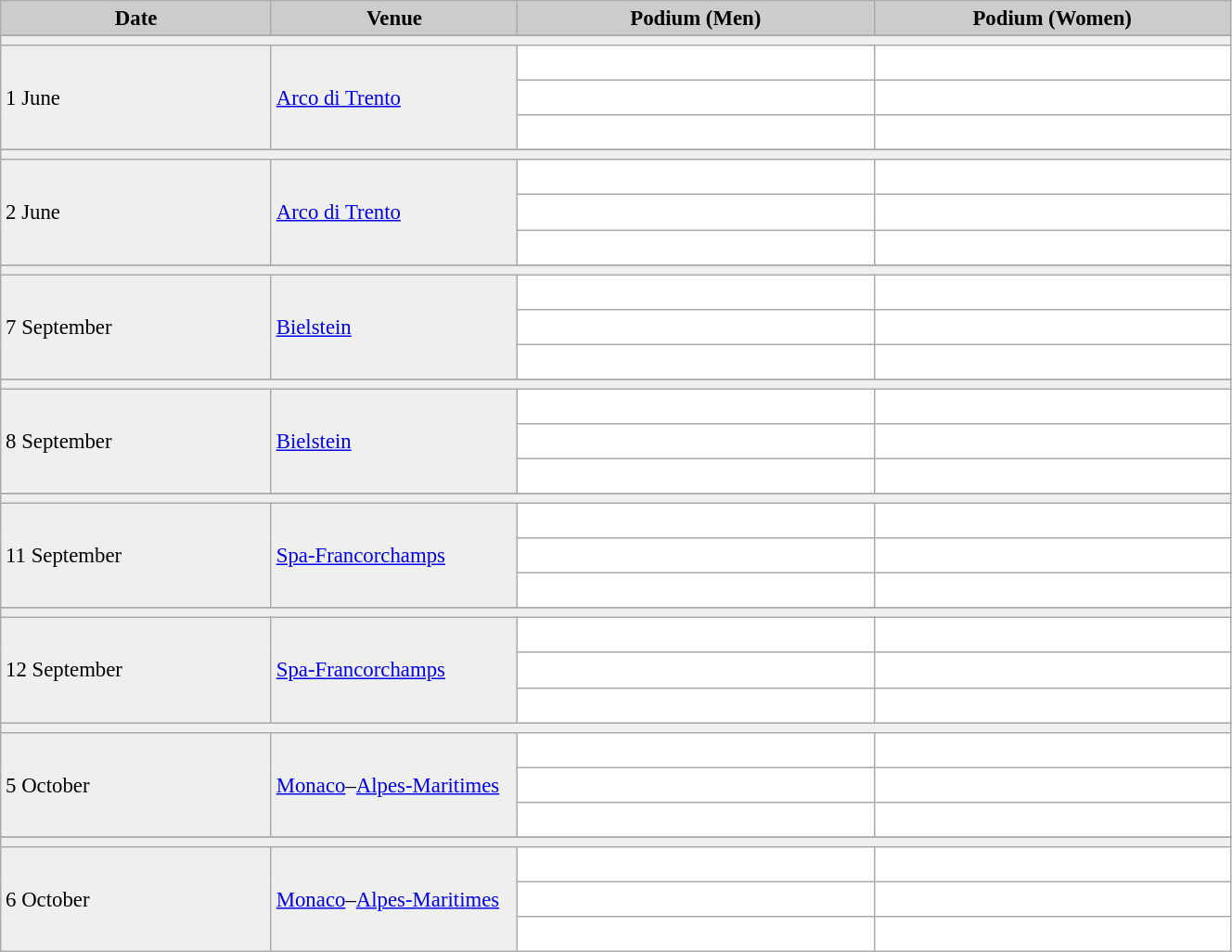<table class="wikitable" width=70% bgcolor="#f7f8ff" cellpadding="3" cellspacing="0" border="1" style="font-size: 95%; border: gray solid 1px; border-collapse: collapse;">
<tr bgcolor="#CCCCCC">
<td align="center"><strong>Date</strong></td>
<td width=20% align="center"><strong>Venue</strong></td>
<td width=29% align="center"><strong>Podium (Men)</strong></td>
<td width=29% align="center"><strong>Podium (Women)</strong></td>
</tr>
<tr>
</tr>
<tr bgcolor="#EFEFEF">
<td colspan=4></td>
</tr>
<tr bgcolor="#EFEFEF">
<td rowspan=3>1 June</td>
<td rowspan=3> <a href='#'>Arco di Trento</a></td>
<td bgcolor="#ffffff">   </td>
<td bgcolor="#ffffff">   </td>
</tr>
<tr>
<td bgcolor="#ffffff">   </td>
<td bgcolor="#ffffff">   </td>
</tr>
<tr>
<td bgcolor="#ffffff">   </td>
<td bgcolor="#ffffff">   </td>
</tr>
<tr>
</tr>
<tr bgcolor="#EFEFEF">
<td colspan=4></td>
</tr>
<tr bgcolor="#EFEFEF">
<td rowspan=3>2 June</td>
<td rowspan=3> <a href='#'>Arco di Trento</a></td>
<td bgcolor="#ffffff">   </td>
<td bgcolor="#ffffff">   </td>
</tr>
<tr>
<td bgcolor="#ffffff">   </td>
<td bgcolor="#ffffff">   </td>
</tr>
<tr>
<td bgcolor="#ffffff">   </td>
<td bgcolor="#ffffff">   </td>
</tr>
<tr>
</tr>
<tr bgcolor="#EFEFEF">
<td colspan=4></td>
</tr>
<tr bgcolor="#EFEFEF">
<td rowspan=3>7 September</td>
<td rowspan=3> <a href='#'>Bielstein</a></td>
<td bgcolor="#ffffff">   </td>
<td bgcolor="#ffffff">   </td>
</tr>
<tr>
<td bgcolor="#ffffff">   </td>
<td bgcolor="#ffffff">   </td>
</tr>
<tr>
<td bgcolor="#ffffff">   </td>
<td bgcolor="#ffffff">   </td>
</tr>
<tr>
</tr>
<tr bgcolor="#EFEFEF">
<td colspan=4></td>
</tr>
<tr bgcolor="#EFEFEF">
<td rowspan=3>8 September</td>
<td rowspan=3> <a href='#'>Bielstein</a></td>
<td bgcolor="#ffffff">   </td>
<td bgcolor="#ffffff">   </td>
</tr>
<tr>
<td bgcolor="#ffffff">   </td>
<td bgcolor="#ffffff">   </td>
</tr>
<tr>
<td bgcolor="#ffffff">   </td>
<td bgcolor="#ffffff">   </td>
</tr>
<tr>
</tr>
<tr bgcolor="#EFEFEF">
<td colspan=4></td>
</tr>
<tr bgcolor="#EFEFEF">
<td rowspan=3>11 September</td>
<td rowspan=3> <a href='#'>Spa-Francorchamps</a></td>
<td bgcolor="#ffffff">   </td>
<td bgcolor="#ffffff">   </td>
</tr>
<tr>
<td bgcolor="#ffffff">   </td>
<td bgcolor="#ffffff">   </td>
</tr>
<tr>
<td bgcolor="#ffffff">   </td>
<td bgcolor="#ffffff">   </td>
</tr>
<tr>
</tr>
<tr bgcolor="#EFEFEF">
<td colspan=4></td>
</tr>
<tr bgcolor="#EFEFEF">
<td rowspan=3>12 September</td>
<td rowspan=3> <a href='#'>Spa-Francorchamps</a></td>
<td bgcolor="#ffffff">   </td>
<td bgcolor="#ffffff">   </td>
</tr>
<tr>
<td bgcolor="#ffffff">   </td>
<td bgcolor="#ffffff">   </td>
</tr>
<tr>
<td bgcolor="#ffffff">   </td>
<td bgcolor="#ffffff">   </td>
</tr>
<tr bgcolor="#EFEFEF">
<td colspan=4></td>
</tr>
<tr bgcolor="#EFEFEF">
<td rowspan=3>5 October</td>
<td rowspan=3> <a href='#'>Monaco</a>–<a href='#'>Alpes-Maritimes</a></td>
<td bgcolor="#ffffff">   </td>
<td bgcolor="#ffffff">   </td>
</tr>
<tr>
<td bgcolor="#ffffff">   </td>
<td bgcolor="#ffffff">   </td>
</tr>
<tr>
<td bgcolor="#ffffff">   </td>
<td bgcolor="#ffffff">   </td>
</tr>
<tr>
</tr>
<tr bgcolor="#EFEFEF">
<td colspan=4></td>
</tr>
<tr bgcolor="#EFEFEF">
<td rowspan=3>6 October</td>
<td rowspan=3> <a href='#'>Monaco</a>–<a href='#'>Alpes-Maritimes</a></td>
<td bgcolor="#ffffff">   </td>
<td bgcolor="#ffffff">   </td>
</tr>
<tr>
<td bgcolor="#ffffff">   </td>
<td bgcolor="#ffffff">   </td>
</tr>
<tr>
<td bgcolor="#ffffff">   </td>
<td bgcolor="#ffffff">   </td>
</tr>
</table>
